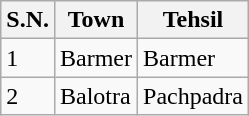<table class="wikitable">
<tr>
<th>S.N.</th>
<th>Town</th>
<th>Tehsil</th>
</tr>
<tr>
<td>1</td>
<td>Barmer</td>
<td>Barmer</td>
</tr>
<tr>
<td>2</td>
<td>Balotra</td>
<td>Pachpadra</td>
</tr>
</table>
